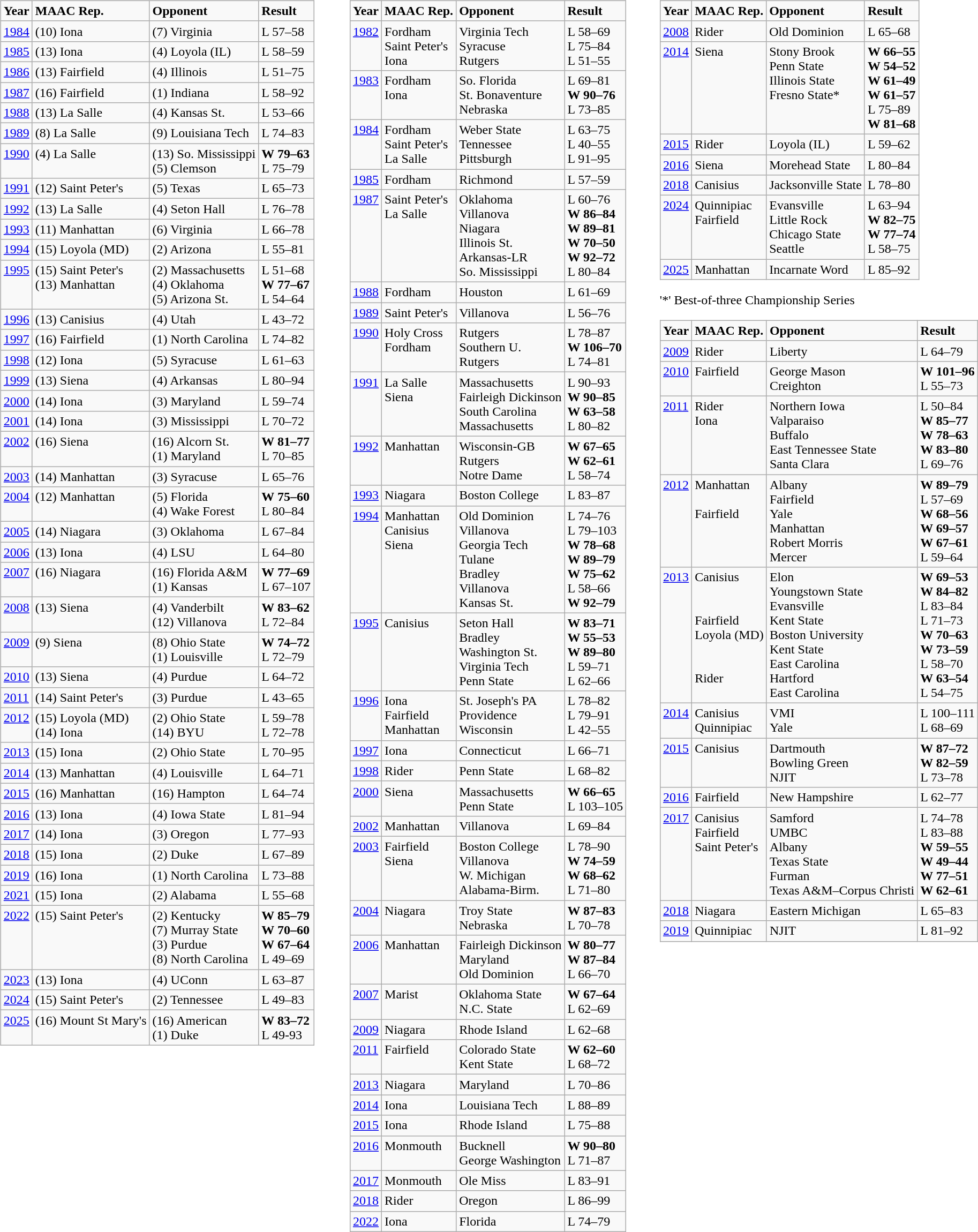<table width="100%">
<tr ---->
<td valign="top"><br><table class= "wikitable sortable">
<tr>
<td><strong>Year</strong></td>
<td><strong>MAAC Rep.</strong></td>
<td><strong>Opponent</strong></td>
<td><strong>Result</strong></td>
</tr>
<tr>
<td><a href='#'>1984</a></td>
<td>(10) Iona</td>
<td>(7) Virginia</td>
<td>L 57–58</td>
</tr>
<tr>
<td><a href='#'>1985</a></td>
<td>(13) Iona</td>
<td>(4) Loyola (IL)</td>
<td>L 58–59</td>
</tr>
<tr>
<td><a href='#'>1986</a></td>
<td>(13) Fairfield</td>
<td>(4) Illinois</td>
<td>L 51–75</td>
</tr>
<tr>
<td><a href='#'>1987</a></td>
<td>(16) Fairfield</td>
<td>(1) Indiana</td>
<td>L 58–92</td>
</tr>
<tr>
<td><a href='#'>1988</a></td>
<td>(13) La Salle</td>
<td>(4) Kansas St.</td>
<td>L 53–66</td>
</tr>
<tr>
<td><a href='#'>1989</a></td>
<td>(8) La Salle</td>
<td>(9) Louisiana Tech</td>
<td>L 74–83</td>
</tr>
<tr style="vertical-align: top;" |>
<td><a href='#'>1990</a></td>
<td>(4) La Salle</td>
<td>(13) So. Mississippi<br> (5) Clemson</td>
<td><strong>W 79–63</strong><br> L 75–79</td>
</tr>
<tr>
<td><a href='#'>1991</a></td>
<td>(12) Saint Peter's</td>
<td>(5) Texas</td>
<td>L 65–73</td>
</tr>
<tr>
<td><a href='#'>1992</a></td>
<td>(13) La Salle</td>
<td>(4) Seton Hall</td>
<td>L 76–78</td>
</tr>
<tr>
<td><a href='#'>1993</a></td>
<td>(11) Manhattan</td>
<td>(6) Virginia</td>
<td>L 66–78</td>
</tr>
<tr>
<td><a href='#'>1994</a></td>
<td>(15) Loyola (MD)</td>
<td>(2) Arizona</td>
<td>L 55–81</td>
</tr>
<tr style="vertical-align: top;" |>
<td><a href='#'>1995</a></td>
<td>(15) Saint Peter's<br> (13) Manhattan</td>
<td>(2) Massachusetts<br> (4) Oklahoma<br> (5) Arizona St.</td>
<td>L 51–68<br> <strong>W 77–67</strong><br> L 54–64</td>
</tr>
<tr>
<td><a href='#'>1996</a></td>
<td>(13) Canisius</td>
<td>(4) Utah</td>
<td>L 43–72</td>
</tr>
<tr>
<td><a href='#'>1997</a></td>
<td>(16) Fairfield</td>
<td>(1) North Carolina</td>
<td>L 74–82</td>
</tr>
<tr>
<td><a href='#'>1998</a></td>
<td>(12) Iona</td>
<td>(5) Syracuse</td>
<td>L 61–63</td>
</tr>
<tr>
<td><a href='#'>1999</a></td>
<td>(13) Siena</td>
<td>(4) Arkansas</td>
<td>L 80–94</td>
</tr>
<tr>
<td><a href='#'>2000</a></td>
<td>(14) Iona</td>
<td>(3) Maryland</td>
<td>L 59–74</td>
</tr>
<tr>
<td><a href='#'>2001</a></td>
<td>(14) Iona</td>
<td>(3) Mississippi</td>
<td>L 70–72</td>
</tr>
<tr style="vertical-align: top;" |>
<td><a href='#'>2002</a></td>
<td>(16) Siena</td>
<td>(16) Alcorn St.<br> (1) Maryland</td>
<td><strong>W 81–77</strong><br> L 70–85</td>
</tr>
<tr>
<td><a href='#'>2003</a></td>
<td>(14) Manhattan</td>
<td>(3) Syracuse</td>
<td>L 65–76</td>
</tr>
<tr style="vertical-align: top;" |>
<td><a href='#'>2004</a></td>
<td>(12) Manhattan</td>
<td>(5) Florida<br> (4) Wake Forest</td>
<td><strong>W 75–60</strong><br> L 80–84</td>
</tr>
<tr>
<td><a href='#'>2005</a></td>
<td>(14) Niagara</td>
<td>(3) Oklahoma</td>
<td>L 67–84</td>
</tr>
<tr>
<td><a href='#'>2006</a></td>
<td>(13) Iona</td>
<td>(4) LSU</td>
<td>L 64–80</td>
</tr>
<tr style="vertical-align: top;" |>
<td><a href='#'>2007</a></td>
<td>(16) Niagara</td>
<td>(16) Florida A&M<br> (1) Kansas</td>
<td><strong>W 77–69</strong><br> L 67–107</td>
</tr>
<tr style="vertical-align: top;" |>
<td><a href='#'>2008</a></td>
<td>(13) Siena</td>
<td>(4) Vanderbilt<br> (12) Villanova</td>
<td><strong>W 83–62</strong><br> L 72–84</td>
</tr>
<tr style="vertical-align: top;" |>
<td><a href='#'>2009</a></td>
<td>(9) Siena</td>
<td>(8) Ohio State<br> (1) Louisville</td>
<td><strong>W 74–72</strong><br> L 72–79</td>
</tr>
<tr>
<td><a href='#'>2010</a></td>
<td>(13) Siena</td>
<td>(4) Purdue</td>
<td>L 64–72</td>
</tr>
<tr>
<td><a href='#'>2011</a></td>
<td>(14) Saint Peter's</td>
<td>(3) Purdue</td>
<td>L 43–65</td>
</tr>
<tr style="vertical-align: top;" |>
<td><a href='#'>2012</a></td>
<td>(15) Loyola (MD)<br> (14) Iona</td>
<td>(2) Ohio State<br> (14) BYU</td>
<td>L 59–78<br> L 72–78</td>
</tr>
<tr style="vertical-align: top;" |>
<td><a href='#'>2013</a></td>
<td>(15) Iona</td>
<td>(2) Ohio State</td>
<td>L 70–95</td>
</tr>
<tr style="vertical-align: top;" |>
<td><a href='#'>2014</a></td>
<td>(13) Manhattan</td>
<td>(4) Louisville</td>
<td>L 64–71</td>
</tr>
<tr style="vertical-align: top;" |>
<td><a href='#'>2015</a></td>
<td>(16) Manhattan</td>
<td>(16) Hampton</td>
<td>L 64–74</td>
</tr>
<tr style="vertical-align: top;" |>
<td><a href='#'>2016</a></td>
<td>(13) Iona</td>
<td>(4) Iowa State</td>
<td>L 81–94</td>
</tr>
<tr style="vertical-align: top;" |>
<td><a href='#'>2017</a></td>
<td>(14) Iona</td>
<td>(3) Oregon</td>
<td>L 77–93</td>
</tr>
<tr style="vertical-align: top;" |>
<td><a href='#'>2018</a></td>
<td>(15) Iona</td>
<td>(2) Duke</td>
<td>L 67–89</td>
</tr>
<tr style="vertical-align: top;" |>
<td><a href='#'>2019</a></td>
<td>(16) Iona</td>
<td>(1) North Carolina</td>
<td>L 73–88</td>
</tr>
<tr style="vertical-align: top;" |>
<td><a href='#'>2021</a></td>
<td>(15) Iona</td>
<td>(2) Alabama</td>
<td>L 55–68</td>
</tr>
<tr style="vertical-align: top;" |>
<td><a href='#'>2022</a></td>
<td>(15) Saint Peter's</td>
<td>(2) Kentucky <br> (7) Murray State <br> (3) Purdue <br> (8) North Carolina</td>
<td><strong>W 85–79</strong> <br> <strong>W 70–60</strong> <br><strong>W 67–64</strong> <br> L 49–69</td>
</tr>
<tr style="vertical-align: top;" |>
<td><a href='#'>2023</a></td>
<td>(13) Iona</td>
<td>(4) UConn</td>
<td>L 63–87</td>
</tr>
<tr style="vertical-align: top;" |>
<td><a href='#'>2024</a></td>
<td>(15) Saint Peter's</td>
<td>(2) Tennessee</td>
<td>L 49–83</td>
</tr>
<tr style="vertical-align: top;" |>
<td><a href='#'>2025</a></td>
<td>(16) Mount St Mary's</td>
<td>(16) American <br> (1) Duke</td>
<td><strong>W 83–72</strong> <br> L 49-93</td>
</tr>
</table>
</td>
<td valign="top"><br><table class="wikitable sortable" style="vertical-align: middle;">
<tr>
<td><strong>Year</strong></td>
<td><strong>MAAC Rep.</strong></td>
<td><strong>Opponent</strong></td>
<td><strong>Result</strong></td>
</tr>
<tr style="vertical-align: top;" |>
<td><a href='#'>1982</a></td>
<td>Fordham<br> Saint Peter's<br> Iona</td>
<td>Virginia Tech<br> Syracuse<br> Rutgers</td>
<td>L 58–69<br> L 75–84<br> L 51–55</td>
</tr>
<tr style="vertical-align: top;" |>
<td><a href='#'>1983</a></td>
<td>Fordham<br> Iona</td>
<td>So. Florida<br> St. Bonaventure<br> Nebraska</td>
<td>L 69–81<br> <strong>W 90–76</strong><br> L 73–85</td>
</tr>
<tr style="vertical-align: top;" |>
<td><a href='#'>1984</a></td>
<td>Fordham<br> Saint Peter's<br> La Salle</td>
<td>Weber State<br> Tennessee<br> Pittsburgh</td>
<td>L 63–75<br> L 40–55<br> L 91–95</td>
</tr>
<tr>
<td><a href='#'>1985</a></td>
<td>Fordham</td>
<td>Richmond</td>
<td>L 57–59</td>
</tr>
<tr style="vertical-align: top;" |>
<td><a href='#'>1987</a></td>
<td>Saint Peter's<br> La Salle</td>
<td>Oklahoma<br> Villanova<br> Niagara<br> Illinois St.<br> Arkansas-LR<br> So. Mississippi</td>
<td>L 60–76<br> <strong>W 86–84</strong><br> <strong>W 89–81</strong><br> <strong>W 70–50</strong><br> <strong>W 92–72</strong><br> L 80–84</td>
</tr>
<tr>
<td><a href='#'>1988</a></td>
<td>Fordham</td>
<td>Houston</td>
<td>L 61–69</td>
</tr>
<tr>
<td><a href='#'>1989</a></td>
<td>Saint Peter's</td>
<td>Villanova</td>
<td>L 56–76</td>
</tr>
<tr style="vertical-align: top;" |>
<td><a href='#'>1990</a></td>
<td>Holy Cross<br> Fordham</td>
<td>Rutgers<br> Southern U.<br> Rutgers</td>
<td>L 78–87<br> <strong>W 106–70</strong><br> L 74–81</td>
</tr>
<tr style="vertical-align: top;" |>
<td><a href='#'>1991</a></td>
<td>La Salle<br> Siena</td>
<td>Massachusetts<br> Fairleigh Dickinson<br> South Carolina<br> Massachusetts</td>
<td>L 90–93<br><strong>W 90–85</strong><br> <strong>W 63–58</strong><br> L 80–82</td>
</tr>
<tr style="vertical-align: top;" |>
<td><a href='#'>1992</a></td>
<td>Manhattan</td>
<td>Wisconsin-GB<br> Rutgers<br> Notre Dame</td>
<td><strong>W 67–65</strong><br> <strong>W 62–61</strong><br> L 58–74</td>
</tr>
<tr>
<td><a href='#'>1993</a></td>
<td>Niagara</td>
<td>Boston College</td>
<td>L 83–87</td>
</tr>
<tr style="vertical-align: top;" |>
<td><a href='#'>1994</a></td>
<td>Manhattan<br> Canisius<br> Siena</td>
<td>Old Dominion<br> Villanova<br> Georgia Tech<br> Tulane<br> Bradley<br> Villanova<br> Kansas St.</td>
<td>L 74–76<br> L 79–103<br> <strong>W 78–68<br> W 89–79<br> W 75–62</strong><br> L 58–66<br> <strong>W 92–79</strong></td>
</tr>
<tr style="vertical-align: top;" |>
<td><a href='#'>1995</a></td>
<td>Canisius</td>
<td>Seton Hall<br> Bradley<br> Washington St.<br> Virginia Tech<br> Penn State</td>
<td><strong>W 83–71<br> W 55–53<br> W 89–80</strong><br> L 59–71<br> L 62–66</td>
</tr>
<tr style="vertical-align: top;" |>
<td><a href='#'>1996</a></td>
<td>Iona<br> Fairfield<br> Manhattan</td>
<td>St. Joseph's PA<br> Providence<br> Wisconsin</td>
<td>L 78–82<br> L 79–91<br> L 42–55</td>
</tr>
<tr>
<td><a href='#'>1997</a></td>
<td>Iona</td>
<td>Connecticut</td>
<td>L 66–71</td>
</tr>
<tr>
<td><a href='#'>1998</a></td>
<td>Rider</td>
<td>Penn State</td>
<td>L 68–82</td>
</tr>
<tr style="vertical-align: top;" |>
<td><a href='#'>2000</a></td>
<td>Siena</td>
<td>Massachusetts<br> Penn State</td>
<td><strong>W 66–65</strong><br> L 103–105</td>
</tr>
<tr>
<td><a href='#'>2002</a></td>
<td>Manhattan</td>
<td>Villanova</td>
<td>L 69–84</td>
</tr>
<tr style="vertical-align: top;" |>
<td><a href='#'>2003</a></td>
<td>Fairfield<br> Siena</td>
<td>Boston College<br> Villanova<br> W. Michigan<br> Alabama-Birm.</td>
<td>L 78–90<br> <strong>W 74–59<br> W 68–62</strong><br> L 71–80</td>
</tr>
<tr style="vertical-align: top;" |>
<td><a href='#'>2004</a></td>
<td>Niagara</td>
<td>Troy State<br> Nebraska</td>
<td><strong>W 87–83</strong><br> L 70–78</td>
</tr>
<tr style="vertical-align: top;" |>
<td><a href='#'>2006</a></td>
<td>Manhattan</td>
<td>Fairleigh Dickinson<br> Maryland<br> Old Dominion</td>
<td><strong>W 80–77<br> W 87–84</strong><br> L 66–70</td>
</tr>
<tr style="vertical-align: top;" |>
<td><a href='#'>2007</a></td>
<td>Marist</td>
<td>Oklahoma State<br> N.C. State</td>
<td><strong>W 67–64</strong><br> L 62–69</td>
</tr>
<tr>
<td><a href='#'>2009</a></td>
<td>Niagara</td>
<td>Rhode Island</td>
<td>L 62–68</td>
</tr>
<tr style="vertical-align: top;" |>
<td><a href='#'>2011</a></td>
<td>Fairfield</td>
<td>Colorado State<br> Kent State</td>
<td><strong>W 62–60</strong><br> L 68–72</td>
</tr>
<tr style="vertical-align: top;" |>
<td><a href='#'>2013</a></td>
<td>Niagara</td>
<td>Maryland</td>
<td>L 70–86</td>
</tr>
<tr style="vertical-align: top;" |>
<td><a href='#'>2014</a></td>
<td>Iona</td>
<td>Louisiana Tech</td>
<td>L 88–89</td>
</tr>
<tr style="vertical-align: top;" |>
<td><a href='#'>2015</a></td>
<td>Iona</td>
<td>Rhode Island</td>
<td>L 75–88</td>
</tr>
<tr style="vertical-align: top;" |>
<td><a href='#'>2016</a></td>
<td>Monmouth</td>
<td>Bucknell <br> George Washington</td>
<td><strong>W 90–80</strong> <br> L 71–87</td>
</tr>
<tr style="vertical-align: top;" |>
<td><a href='#'>2017</a></td>
<td>Monmouth</td>
<td>Ole Miss</td>
<td>L 83–91</td>
</tr>
<tr style="vertical-align: top;" |>
<td><a href='#'>2018</a></td>
<td>Rider</td>
<td>Oregon</td>
<td>L 86–99</td>
</tr>
<tr style="vertical-align: top;" |>
<td><a href='#'>2022</a></td>
<td>Iona</td>
<td>Florida</td>
<td>L 74–79</td>
</tr>
</table>
</td>
<td valign="top"><br><table class="wikitable sortable" style="vertical-align: middle;">
<tr>
<td><strong>Year</strong></td>
<td><strong>MAAC Rep.</strong></td>
<td><strong>Opponent</strong></td>
<td><strong>Result</strong></td>
</tr>
<tr>
<td><a href='#'>2008</a></td>
<td>Rider</td>
<td>Old Dominion</td>
<td>L 65–68</td>
</tr>
<tr style="vertical-align: top;" |>
<td><a href='#'>2014</a></td>
<td>Siena</td>
<td>Stony Brook<br> Penn State<br> Illinois State<br> Fresno State*</td>
<td><strong>W 66–55<br> W 54–52<br> W 61–49<br> W 61–57</strong><br> L 75–89<br> <strong>W 81–68</strong></td>
</tr>
<tr style="vertical-align: top;" |>
<td><a href='#'>2015</a></td>
<td>Rider</td>
<td>Loyola (IL)</td>
<td>L 59–62</td>
</tr>
<tr style="vertical-align: top;" |>
<td><a href='#'>2016</a></td>
<td>Siena</td>
<td>Morehead State</td>
<td>L 80–84</td>
</tr>
<tr style="vertical-align: top;" |>
<td><a href='#'>2018</a></td>
<td>Canisius</td>
<td>Jacksonville State</td>
<td>L 78–80</td>
</tr>
<tr style="vertical-align: top;" |>
<td><a href='#'>2024</a></td>
<td>Quinnipiac<br> Fairfield</td>
<td>Evansville<br> Little Rock<br> Chicago State<br> Seattle</td>
<td>L 63–94<br> <strong>W 82–75<br> W 77–74</strong><br> L 58–75</td>
</tr>
<tr style="vertical-align: top;" |>
<td><a href='#'>2025</a></td>
<td>Manhattan</td>
<td>Incarnate Word</td>
<td>L 85–92</td>
</tr>
</table>
'*' Best-of-three Championship Series<table class="wikitable sortable" style="vertical-align: middle;">
<tr>
<td><strong>Year</strong></td>
<td><strong>MAAC Rep.</strong></td>
<td><strong>Opponent</strong></td>
<td><strong>Result</strong></td>
</tr>
<tr>
<td><a href='#'>2009</a></td>
<td>Rider</td>
<td>Liberty</td>
<td>L 64–79</td>
</tr>
<tr style="vertical-align: top;" |>
<td><a href='#'>2010</a></td>
<td>Fairfield</td>
<td>George Mason<br> Creighton</td>
<td><strong>W 101–96</strong><br> L 55–73</td>
</tr>
<tr style="vertical-align: top;" |>
<td><a href='#'>2011</a></td>
<td>Rider<br> Iona</td>
<td>Northern Iowa<br> Valparaiso<br> Buffalo<br> East Tennessee State<br> Santa Clara</td>
<td>L 50–84<br> <strong>W 85–77<br> W 78–63<br> W 83–80</strong><br> L 69–76</td>
</tr>
<tr style="vertical-align: top;" |>
<td><a href='#'>2012</a></td>
<td>Manhattan<br> <br> Fairfield</td>
<td>Albany<br> Fairfield<br> Yale<br> Manhattan<br> Robert Morris<br> Mercer</td>
<td><strong>W 89–79</strong><br> L 57–69<br> <strong>W 68–56<br> W 69–57<br> W 67–61</strong><br> L 59–64</td>
</tr>
<tr style="vertical-align: top;" |>
<td><a href='#'>2013</a></td>
<td>Canisius<br><br><br> Fairfield<br> Loyola (MD)<br><br><br> Rider</td>
<td>Elon<br> Youngstown State<br> Evansville<br> Kent State<br> Boston University<br> Kent State<br> East Carolina<br> Hartford<br> East Carolina</td>
<td><strong>W 69–53<br> W 84–82</strong><br> L 83–84<br> L 71–73<br> <strong>W 70–63<br> W 73–59</strong><br> L 58–70<br> <strong>W 63–54</strong><br> L 54–75</td>
</tr>
<tr style="vertical-align: top;" |>
<td><a href='#'>2014</a></td>
<td>Canisius<br> Quinnipiac</td>
<td>VMI<br> Yale</td>
<td>L 100–111<br> L 68–69</td>
</tr>
<tr style="vertical-align: top;" |>
<td><a href='#'>2015</a></td>
<td>Canisius</td>
<td>Dartmouth <br> Bowling Green <br> NJIT</td>
<td><strong>W 87–72 <br> W 82–59</strong> <br> L 73–78</td>
</tr>
<tr style="vertical-align: top;" |>
<td><a href='#'>2016</a></td>
<td>Fairfield</td>
<td>New Hampshire</td>
<td>L 62–77</td>
</tr>
<tr style="vertical-align: top;" |>
<td><a href='#'>2017</a></td>
<td>Canisius <br> Fairfield <br> Saint Peter's</td>
<td>Samford <br> UMBC <br> Albany <br> Texas State <br> Furman <br> Texas A&M–Corpus Christi</td>
<td>L 74–78 <br> L 83–88 <br> <strong>W 59–55 <br> W 49–44 <br> W 77–51 <br> W 62–61</strong></td>
</tr>
<tr style="vertical-align: top;" |>
<td><a href='#'>2018</a></td>
<td>Niagara</td>
<td>Eastern Michigan</td>
<td>L 65–83</td>
</tr>
<tr style="vertical-align: top;" |>
<td><a href='#'>2019</a></td>
<td>Quinnipiac</td>
<td>NJIT</td>
<td>L 81–92</td>
</tr>
</table>
</td>
</tr>
</table>
